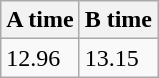<table class="wikitable" border="1" align="upright">
<tr>
<th>A time</th>
<th>B time</th>
</tr>
<tr>
<td>12.96</td>
<td>13.15</td>
</tr>
</table>
